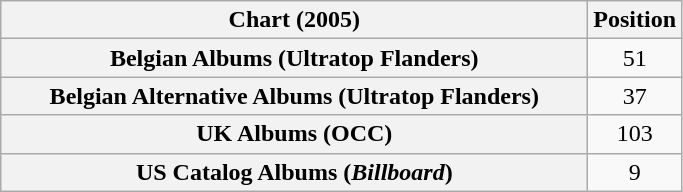<table class="wikitable sortable plainrowheaders" style="text-align:center">
<tr>
<th scope="col" style="width:24em;">Chart (2005)</th>
<th scope="col">Position</th>
</tr>
<tr>
<th scope="row">Belgian Albums (Ultratop Flanders)</th>
<td>51</td>
</tr>
<tr>
<th scope="row">Belgian Alternative Albums (Ultratop Flanders)</th>
<td>37</td>
</tr>
<tr>
<th scope="row">UK Albums (OCC)</th>
<td>103</td>
</tr>
<tr>
<th scope="row">US Catalog Albums (<em>Billboard</em>)</th>
<td>9</td>
</tr>
</table>
